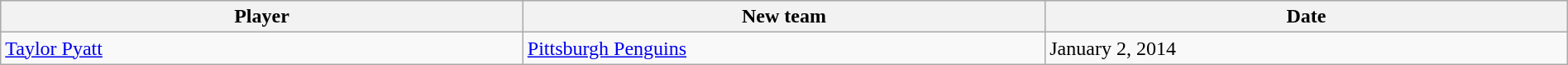<table class="wikitable" style="width:100%;">
<tr style="text-align:center; background:#ddd;">
<th style="width:33%;">Player</th>
<th style="width:33%;">New team</th>
<th style="width:33%;">Date</th>
</tr>
<tr>
<td><a href='#'>Taylor Pyatt</a></td>
<td><a href='#'>Pittsburgh Penguins</a></td>
<td>January 2, 2014</td>
</tr>
</table>
